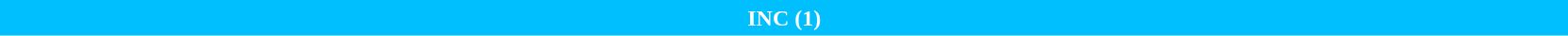<table style="width:88%; text-align:center;">
<tr style="color:white; height:25px;">
<td style="background:DeepSkyBlue; width:50%;"><strong>INC (1)</strong></td>
</tr>
<tr>
</tr>
</table>
